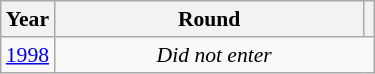<table class="wikitable" style="text-align: center; font-size:90%">
<tr>
<th>Year</th>
<th style="width:200px">Round</th>
<th></th>
</tr>
<tr>
<td><a href='#'>1998</a></td>
<td colspan="2"><em>Did not enter</em></td>
</tr>
</table>
